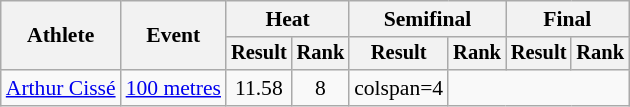<table class="wikitable" style="font-size:90%">
<tr>
<th rowspan="2">Athlete</th>
<th rowspan="2">Event</th>
<th colspan="2">Heat</th>
<th colspan="2">Semifinal</th>
<th colspan="2">Final</th>
</tr>
<tr style="font-size:95%">
<th>Result</th>
<th>Rank</th>
<th>Result</th>
<th>Rank</th>
<th>Result</th>
<th>Rank</th>
</tr>
<tr align=center>
<td align=left><a href='#'>Arthur Cissé</a></td>
<td align=left><a href='#'>100 metres</a></td>
<td>11.58</td>
<td>8</td>
<td>colspan=4 </td>
</tr>
</table>
